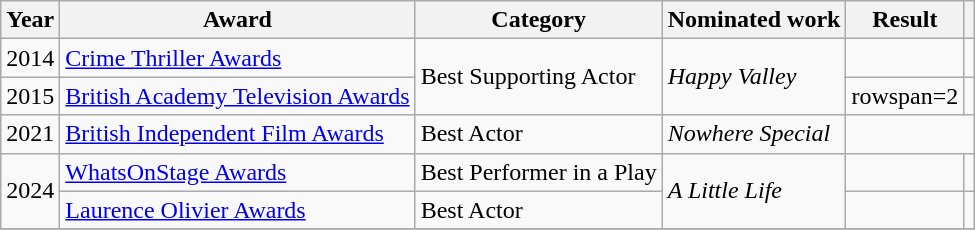<table class="wikitable sortable">
<tr>
<th>Year</th>
<th>Award</th>
<th>Category</th>
<th>Nominated work</th>
<th>Result</th>
<th></th>
</tr>
<tr>
<td>2014</td>
<td><a href='#'>Crime Thriller Awards</a></td>
<td rowspan=2>Best Supporting Actor</td>
<td rowspan=2><em>Happy Valley</em></td>
<td></td>
<td></td>
</tr>
<tr>
<td>2015</td>
<td><a href='#'>British Academy Television Awards</a></td>
<td>rowspan=2 </td>
<td></td>
</tr>
<tr>
<td>2021</td>
<td><a href='#'>British Independent Film Awards</a></td>
<td>Best Actor</td>
<td><em>Nowhere Special </em></td>
</tr>
<tr>
<td rowspan=2>2024</td>
<td><a href='#'>WhatsOnStage Awards</a></td>
<td>Best Performer in a Play</td>
<td rowspan=2><em>A Little Life</em></td>
<td></td>
<td></td>
</tr>
<tr>
<td><a href='#'>Laurence Olivier Awards</a></td>
<td>Best Actor</td>
<td></td>
<td></td>
</tr>
<tr>
</tr>
</table>
